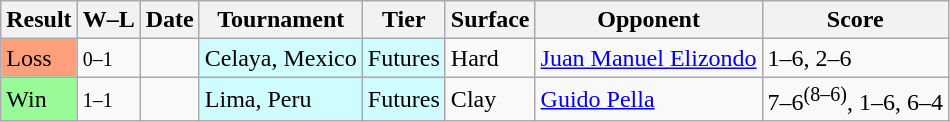<table class="sortable wikitable">
<tr>
<th>Result</th>
<th class="unsortable">W–L</th>
<th>Date</th>
<th>Tournament</th>
<th>Tier</th>
<th>Surface</th>
<th>Opponent</th>
<th class="unsortable">Score</th>
</tr>
<tr>
<td bgcolor=ffa07a>Loss</td>
<td><small>0–1</small></td>
<td></td>
<td bgcolor=cffcff>Celaya, Mexico</td>
<td bgcolor=cffcff>Futures</td>
<td>Hard</td>
<td> <a href='#'>Juan Manuel Elizondo</a></td>
<td>1–6, 2–6</td>
</tr>
<tr>
<td bgcolor=98fb98>Win</td>
<td><small>1–1</small></td>
<td></td>
<td bgcolor=cffcff>Lima, Peru</td>
<td bgcolor=cffcff>Futures</td>
<td>Clay</td>
<td> <a href='#'>Guido Pella</a></td>
<td>7–6<sup>(8–6)</sup>, 1–6, 6–4</td>
</tr>
</table>
